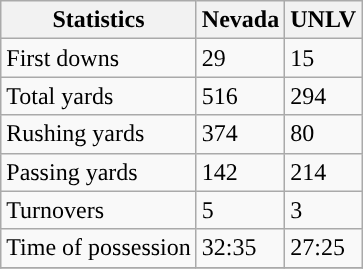<table class="wikitable">
<tr>
<th>Statistics</th>
<th>Nevada</th>
<th>UNLV</th>
</tr>
<tr>
<td>First downs</td>
<td>29</td>
<td>15</td>
</tr>
<tr>
<td>Total yards</td>
<td>516</td>
<td>294</td>
</tr>
<tr>
<td>Rushing yards</td>
<td>374</td>
<td>80</td>
</tr>
<tr>
<td>Passing yards</td>
<td>142</td>
<td>214</td>
</tr>
<tr>
<td>Turnovers</td>
<td>5</td>
<td>3</td>
</tr>
<tr>
<td>Time of possession</td>
<td>32:35</td>
<td>27:25</td>
</tr>
<tr>
</tr>
</table>
